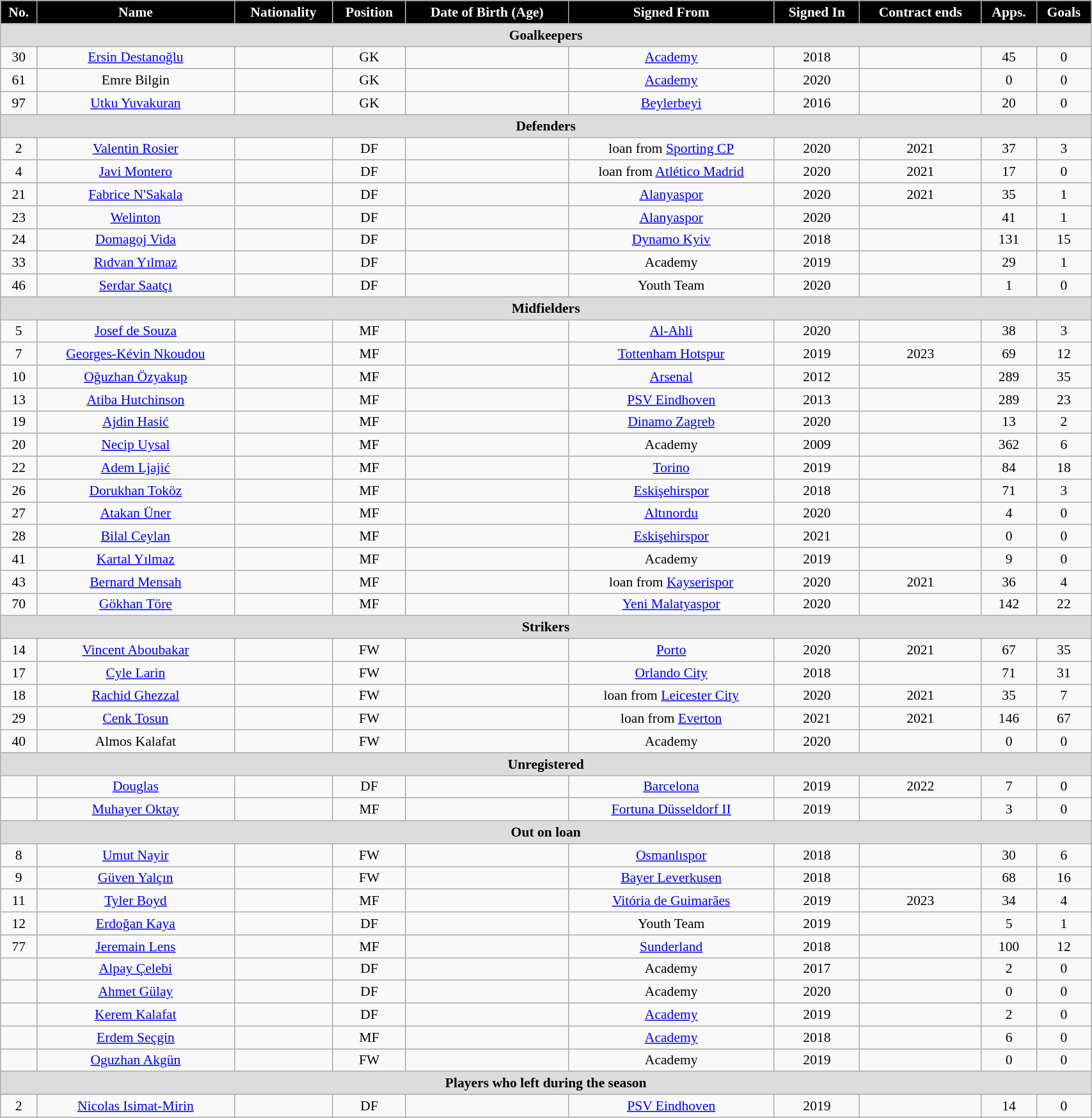<table class="wikitable" style="text-align:center; font-size:90%; width:90%;">
<tr>
<th style="background:#000000; color:white; text-align:center;">No.</th>
<th style="background:#000000; color:white; text-align:center;">Name</th>
<th style="background:#000000; color:white; text-align:center;">Nationality</th>
<th style="background:#000000; color:white; text-align:center;">Position</th>
<th style="background:#000000; color:white; text-align:center;">Date of Birth (Age)</th>
<th style="background:#000000; color:white; text-align:center;">Signed From</th>
<th style="background:#000000; color:white; text-align:center;">Signed In</th>
<th style="background:#000000; color:white; text-align:center;">Contract ends</th>
<th style="background:#000000; color:white; text-align:center;">Apps.</th>
<th style="background:#000000; color:white; text-align:center;">Goals</th>
</tr>
<tr>
<th colspan="10" style="background:#dcdcdc; text-align:center">Goalkeepers</th>
</tr>
<tr>
<td>30</td>
<td><a href='#'>Ersin Destanoğlu</a></td>
<td></td>
<td>GK</td>
<td></td>
<td><a href='#'>Academy</a></td>
<td>2018</td>
<td></td>
<td>45</td>
<td>0</td>
</tr>
<tr>
<td>61</td>
<td>Emre Bilgin</td>
<td></td>
<td>GK</td>
<td></td>
<td><a href='#'>Academy</a></td>
<td>2020</td>
<td></td>
<td>0</td>
<td>0</td>
</tr>
<tr>
<td>97</td>
<td><a href='#'>Utku Yuvakuran</a></td>
<td></td>
<td>GK</td>
<td></td>
<td><a href='#'>Beylerbeyi</a></td>
<td>2016</td>
<td></td>
<td>20</td>
<td>0</td>
</tr>
<tr>
<th colspan="10" style="background:#dcdcdc; text-align:center">Defenders</th>
</tr>
<tr>
<td>2</td>
<td><a href='#'>Valentin Rosier</a></td>
<td></td>
<td>DF</td>
<td></td>
<td>loan from <a href='#'>Sporting CP</a></td>
<td>2020</td>
<td>2021</td>
<td>37</td>
<td>3</td>
</tr>
<tr>
<td>4</td>
<td><a href='#'>Javi Montero</a></td>
<td></td>
<td>DF</td>
<td></td>
<td>loan from <a href='#'>Atlético Madrid</a></td>
<td>2020</td>
<td>2021</td>
<td>17</td>
<td>0</td>
</tr>
<tr>
<td>21</td>
<td><a href='#'>Fabrice N'Sakala</a></td>
<td></td>
<td>DF</td>
<td></td>
<td><a href='#'>Alanyaspor</a></td>
<td>2020</td>
<td>2021</td>
<td>35</td>
<td>1</td>
</tr>
<tr>
<td>23</td>
<td><a href='#'>Welinton</a></td>
<td></td>
<td>DF</td>
<td></td>
<td><a href='#'>Alanyaspor</a></td>
<td>2020</td>
<td></td>
<td>41</td>
<td>1</td>
</tr>
<tr>
<td>24</td>
<td><a href='#'>Domagoj Vida</a></td>
<td></td>
<td>DF</td>
<td></td>
<td><a href='#'>Dynamo Kyiv</a></td>
<td>2018</td>
<td></td>
<td>131</td>
<td>15</td>
</tr>
<tr>
<td>33</td>
<td><a href='#'>Rıdvan Yılmaz</a></td>
<td></td>
<td>DF</td>
<td></td>
<td>Academy</td>
<td>2019</td>
<td></td>
<td>29</td>
<td>1</td>
</tr>
<tr>
<td>46</td>
<td><a href='#'>Serdar Saatçı</a></td>
<td></td>
<td>DF</td>
<td></td>
<td>Youth Team</td>
<td>2020</td>
<td></td>
<td>1</td>
<td>0</td>
</tr>
<tr>
<th colspan="10" style="background:#dcdcdc; text-align:center">Midfielders</th>
</tr>
<tr>
<td>5</td>
<td><a href='#'>Josef de Souza</a></td>
<td></td>
<td>MF</td>
<td></td>
<td><a href='#'>Al-Ahli</a></td>
<td>2020</td>
<td></td>
<td>38</td>
<td>3</td>
</tr>
<tr>
<td>7</td>
<td><a href='#'>Georges-Kévin Nkoudou</a></td>
<td></td>
<td>MF</td>
<td></td>
<td><a href='#'>Tottenham Hotspur</a></td>
<td>2019</td>
<td>2023</td>
<td>69</td>
<td>12</td>
</tr>
<tr>
<td>10</td>
<td><a href='#'>Oğuzhan Özyakup</a></td>
<td></td>
<td>MF</td>
<td></td>
<td><a href='#'>Arsenal</a></td>
<td>2012</td>
<td></td>
<td>289</td>
<td>35</td>
</tr>
<tr>
<td>13</td>
<td><a href='#'>Atiba Hutchinson</a></td>
<td></td>
<td>MF</td>
<td></td>
<td><a href='#'>PSV Eindhoven</a></td>
<td>2013</td>
<td></td>
<td>289</td>
<td>23</td>
</tr>
<tr>
<td>19</td>
<td><a href='#'>Ajdin Hasić</a></td>
<td></td>
<td>MF</td>
<td></td>
<td><a href='#'>Dinamo Zagreb</a></td>
<td>2020</td>
<td></td>
<td>13</td>
<td>2</td>
</tr>
<tr>
<td>20</td>
<td><a href='#'>Necip Uysal</a></td>
<td></td>
<td>MF</td>
<td></td>
<td>Academy</td>
<td>2009</td>
<td></td>
<td>362</td>
<td>6</td>
</tr>
<tr>
<td>22</td>
<td><a href='#'>Adem Ljajić</a></td>
<td></td>
<td>MF</td>
<td></td>
<td><a href='#'>Torino</a></td>
<td>2019</td>
<td></td>
<td>84</td>
<td>18</td>
</tr>
<tr>
<td>26</td>
<td><a href='#'>Dorukhan Toköz</a></td>
<td></td>
<td>MF</td>
<td></td>
<td><a href='#'>Eskişehirspor</a></td>
<td>2018</td>
<td></td>
<td>71</td>
<td>3</td>
</tr>
<tr>
<td>27</td>
<td><a href='#'>Atakan Üner</a></td>
<td></td>
<td>MF</td>
<td></td>
<td><a href='#'>Altınordu</a></td>
<td>2020</td>
<td></td>
<td>4</td>
<td>0</td>
</tr>
<tr>
<td>28</td>
<td><a href='#'>Bilal Ceylan</a></td>
<td></td>
<td>MF</td>
<td></td>
<td><a href='#'>Eskişehirspor</a></td>
<td>2021</td>
<td></td>
<td>0</td>
<td>0</td>
</tr>
<tr>
<td>41</td>
<td><a href='#'>Kartal Yılmaz</a></td>
<td></td>
<td>MF</td>
<td></td>
<td>Academy</td>
<td>2019</td>
<td></td>
<td>9</td>
<td>0</td>
</tr>
<tr>
<td>43</td>
<td><a href='#'>Bernard Mensah</a></td>
<td></td>
<td>MF</td>
<td></td>
<td>loan from <a href='#'>Kayserispor</a></td>
<td>2020</td>
<td>2021</td>
<td>36</td>
<td>4</td>
</tr>
<tr>
<td>70</td>
<td><a href='#'>Gökhan Töre</a></td>
<td></td>
<td>MF</td>
<td></td>
<td><a href='#'>Yeni Malatyaspor</a></td>
<td>2020</td>
<td></td>
<td>142</td>
<td>22</td>
</tr>
<tr>
<th colspan="10" style="background:#dcdcdc; text-align:center">Strikers</th>
</tr>
<tr>
<td>14</td>
<td><a href='#'>Vincent Aboubakar</a></td>
<td></td>
<td>FW</td>
<td></td>
<td><a href='#'>Porto</a></td>
<td>2020</td>
<td>2021</td>
<td>67</td>
<td>35</td>
</tr>
<tr>
<td>17</td>
<td><a href='#'>Cyle Larin</a></td>
<td></td>
<td>FW</td>
<td></td>
<td><a href='#'>Orlando City</a></td>
<td>2018</td>
<td></td>
<td>71</td>
<td>31</td>
</tr>
<tr>
<td>18</td>
<td><a href='#'>Rachid Ghezzal</a></td>
<td></td>
<td>FW</td>
<td></td>
<td>loan from <a href='#'>Leicester City</a></td>
<td>2020</td>
<td>2021</td>
<td>35</td>
<td>7</td>
</tr>
<tr>
<td>29</td>
<td><a href='#'>Cenk Tosun</a></td>
<td></td>
<td>FW</td>
<td></td>
<td>loan from <a href='#'>Everton</a></td>
<td>2021</td>
<td>2021</td>
<td>146</td>
<td>67</td>
</tr>
<tr>
<td>40</td>
<td>Almos Kalafat</td>
<td></td>
<td>FW</td>
<td></td>
<td>Academy</td>
<td>2020</td>
<td></td>
<td>0</td>
<td>0</td>
</tr>
<tr>
<th colspan="10" style="background:#dcdcdc; text-align:center">Unregistered</th>
</tr>
<tr>
<td></td>
<td><a href='#'>Douglas</a></td>
<td></td>
<td>DF</td>
<td></td>
<td><a href='#'>Barcelona</a></td>
<td>2019</td>
<td>2022</td>
<td>7</td>
<td>0</td>
</tr>
<tr>
<td></td>
<td><a href='#'>Muhayer Oktay</a></td>
<td></td>
<td>MF</td>
<td></td>
<td><a href='#'>Fortuna Düsseldorf II</a></td>
<td>2019</td>
<td></td>
<td>3</td>
<td>0</td>
</tr>
<tr>
<th colspan="10" style="background:#dcdcdc; text-align:center">Out on loan</th>
</tr>
<tr>
<td>8</td>
<td><a href='#'>Umut Nayir</a></td>
<td></td>
<td>FW</td>
<td></td>
<td><a href='#'>Osmanlıspor</a></td>
<td>2018</td>
<td></td>
<td>30</td>
<td>6</td>
</tr>
<tr>
<td>9</td>
<td><a href='#'>Güven Yalçın</a></td>
<td></td>
<td>FW</td>
<td></td>
<td><a href='#'>Bayer Leverkusen</a></td>
<td>2018</td>
<td></td>
<td>68</td>
<td>16</td>
</tr>
<tr>
<td>11</td>
<td><a href='#'>Tyler Boyd</a></td>
<td></td>
<td>MF</td>
<td></td>
<td><a href='#'>Vitória de Guimarães</a></td>
<td>2019</td>
<td>2023</td>
<td>34</td>
<td>4</td>
</tr>
<tr>
<td>12</td>
<td><a href='#'>Erdoğan Kaya</a></td>
<td></td>
<td>DF</td>
<td></td>
<td>Youth Team</td>
<td>2019</td>
<td></td>
<td>5</td>
<td>1</td>
</tr>
<tr>
<td>77</td>
<td><a href='#'>Jeremain Lens</a></td>
<td></td>
<td>MF</td>
<td></td>
<td><a href='#'>Sunderland</a></td>
<td>2018</td>
<td></td>
<td>100</td>
<td>12</td>
</tr>
<tr>
<td></td>
<td><a href='#'>Alpay Çelebi</a></td>
<td></td>
<td>DF</td>
<td></td>
<td>Academy</td>
<td>2017</td>
<td></td>
<td>2</td>
<td>0</td>
</tr>
<tr>
<td></td>
<td><a href='#'>Ahmet Gülay</a></td>
<td></td>
<td>DF</td>
<td></td>
<td>Academy</td>
<td>2020</td>
<td></td>
<td>0</td>
<td>0</td>
</tr>
<tr>
<td></td>
<td><a href='#'>Kerem Kalafat</a></td>
<td></td>
<td>DF</td>
<td></td>
<td><a href='#'>Academy</a></td>
<td>2019</td>
<td></td>
<td>2</td>
<td>0</td>
</tr>
<tr>
<td></td>
<td><a href='#'>Erdem Seçgin</a></td>
<td></td>
<td>MF</td>
<td></td>
<td><a href='#'>Academy</a></td>
<td>2018</td>
<td></td>
<td>6</td>
<td>0</td>
</tr>
<tr>
<td></td>
<td><a href='#'>Oguzhan Akgün</a></td>
<td></td>
<td>FW</td>
<td></td>
<td>Academy</td>
<td>2019</td>
<td></td>
<td>0</td>
<td>0</td>
</tr>
<tr>
<th colspan="10" style="background:#dcdcdc; text-align:center">Players who left during the season</th>
</tr>
<tr>
<td>2</td>
<td><a href='#'>Nicolas Isimat-Mirin</a></td>
<td></td>
<td>DF</td>
<td></td>
<td><a href='#'>PSV Eindhoven</a></td>
<td>2019</td>
<td></td>
<td>14</td>
<td>0</td>
</tr>
</table>
